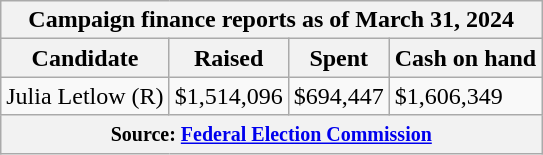<table class="wikitable sortable">
<tr>
<th colspan=4>Campaign finance reports as of March 31, 2024</th>
</tr>
<tr style="text-align:center;">
<th>Candidate</th>
<th>Raised</th>
<th>Spent</th>
<th>Cash on hand</th>
</tr>
<tr>
<td>Julia Letlow (R)</td>
<td>$1,514,096</td>
<td>$694,447</td>
<td>$1,606,349</td>
</tr>
<tr>
<th colspan="4"><small>Source: <a href='#'>Federal Election Commission</a></small></th>
</tr>
</table>
